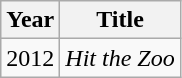<table class = "wikitable sortable">
<tr>
<th>Year</th>
<th>Title</th>
</tr>
<tr>
<td>2012</td>
<td><em>Hit the Zoo</em></td>
</tr>
</table>
